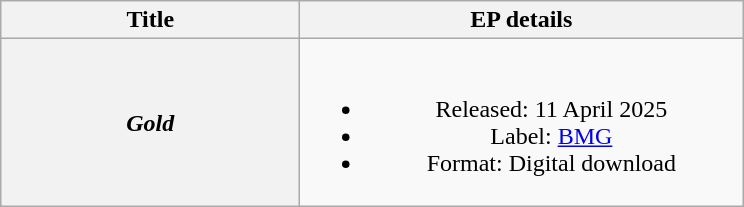<table class="wikitable plainrowheaders" style="text-align:center;">
<tr>
<th scope="col" style="width:12em;">Title</th>
<th scope="col" style="width:18em;">EP details</th>
</tr>
<tr>
<th scope="row"><em>Gold</em></th>
<td><br><ul><li>Released: 11 April 2025</li><li>Label: <a href='#'>BMG</a></li><li>Format: Digital download</li></ul></td>
</tr>
</table>
